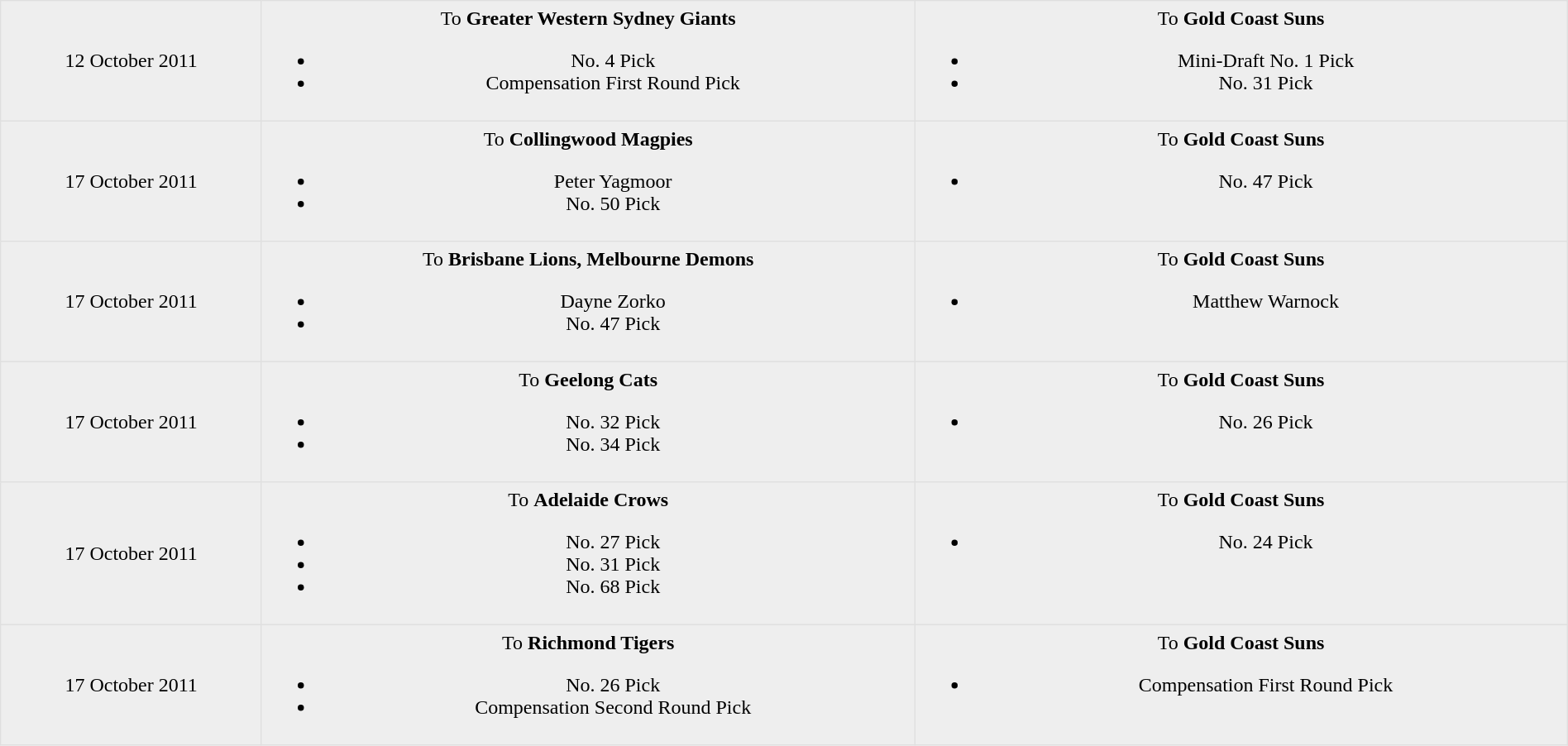<table border=1 style="border-collapse:collapse; text-align: center; width: 100%" bordercolor="#DFDFDF"  cellpadding="5">
<tr bgcolor="eeeeee">
<td style="width:12%">12 October 2011<br></td>
<td style="width:30%" valign="top" style="background:orange; color:black">To <strong>Greater Western Sydney Giants</strong><br><ul><li>No. 4 Pick</li><li>Compensation First Round Pick</li></ul></td>
<td style="width:30%" valign="top" style="background:red; color:gold">To <strong>Gold Coast Suns</strong><br><ul><li>Mini-Draft No. 1 Pick</li><li>No. 31 Pick</li></ul></td>
</tr>
<tr bgcolor="eeeeee">
<td style="width:12%">17 October 2011<br></td>
<td style="width:30%" valign="top" style="background:black; color:white">To <strong>Collingwood Magpies</strong><br><ul><li>Peter Yagmoor</li><li>No. 50 Pick</li></ul></td>
<td style="width:30%" valign="top" style="background:red; color:gold">To <strong>Gold Coast Suns</strong><br><ul><li>No. 47 Pick</li></ul></td>
</tr>
<tr bgcolor="eeeeee">
<td style="width:12%">17 October 2011<br></td>
<td style="width:30%" valign="top" style="background:white; color:black">To <strong>Brisbane Lions, Melbourne Demons</strong><br><ul><li>Dayne Zorko</li><li>No. 47 Pick</li></ul></td>
<td style="width:30%" valign="top" style="background:red; color:gold">To <strong>Gold Coast Suns</strong><br><ul><li>Matthew Warnock</li></ul></td>
</tr>
<tr bgcolor="eeeeee">
<td style="width:12%">17 October 2011<br></td>
<td style="width:30%" valign="top" style="background:#191970; color:white">To <strong>Geelong Cats</strong><br><ul><li>No. 32 Pick</li><li>No. 34 Pick</li></ul></td>
<td style="width:30%" valign="top" style="background:red; color:gold">To <strong>Gold Coast Suns</strong><br><ul><li>No. 26 Pick</li></ul></td>
</tr>
<tr bgcolor="eeeeee">
<td style="width:12%">17 October 2011<br></td>
<td style="width:30%" valign="top" style="background:navy; color:gold">To <strong>Adelaide Crows</strong><br><ul><li>No. 27 Pick</li><li>No. 31 Pick</li><li>No. 68 Pick</li></ul></td>
<td style="width:30%" valign="top" style="background:red; color:gold">To <strong>Gold Coast Suns</strong><br><ul><li>No. 24 Pick</li></ul></td>
</tr>
<tr bgcolor="eeeeee">
<td style="width:12%">17 October 2011<br></td>
<td style="width:30%" valign="top" style="background:black; color:gold">To <strong>Richmond Tigers</strong><br><ul><li>No. 26 Pick</li><li>Compensation Second Round Pick</li></ul></td>
<td style="width:30%" valign="top" style="background:red; color:gold">To <strong>Gold Coast Suns</strong><br><ul><li>Compensation First Round Pick</li></ul></td>
</tr>
</table>
